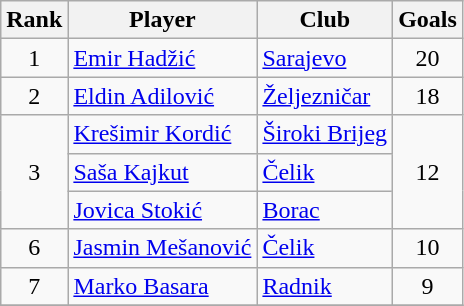<table class="wikitable" style="text-align:center">
<tr>
<th>Rank</th>
<th>Player</th>
<th>Club</th>
<th>Goals</th>
</tr>
<tr>
<td>1</td>
<td align="left"> <a href='#'>Emir Hadžić</a></td>
<td align="left"><a href='#'>Sarajevo</a></td>
<td>20</td>
</tr>
<tr>
<td>2</td>
<td align="left"> <a href='#'>Eldin Adilović</a></td>
<td align="left"><a href='#'>Željezničar</a></td>
<td>18</td>
</tr>
<tr>
<td rowspan="3">3</td>
<td align="left"> <a href='#'>Krešimir Kordić</a></td>
<td align="left"><a href='#'>Široki Brijeg</a></td>
<td rowspan="3">12</td>
</tr>
<tr>
<td align="left"> <a href='#'>Saša Kajkut</a></td>
<td align="left"><a href='#'>Čelik</a></td>
</tr>
<tr>
<td align="left"> <a href='#'>Jovica Stokić</a></td>
<td align="left"><a href='#'>Borac</a></td>
</tr>
<tr>
<td>6</td>
<td align="left"> <a href='#'>Jasmin Mešanović</a></td>
<td align="left"><a href='#'>Čelik</a></td>
<td>10</td>
</tr>
<tr>
<td>7</td>
<td align="left"> <a href='#'>Marko Basara</a></td>
<td align="left"><a href='#'>Radnik</a></td>
<td>9</td>
</tr>
<tr>
</tr>
</table>
